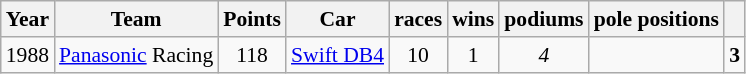<table class="wikitable" style="text-align:center; font-size:90%">
<tr>
<th>Year</th>
<th>Team</th>
<th>Points</th>
<th>Car</th>
<th>races</th>
<th>wins</th>
<th>podiums</th>
<th>pole positions</th>
<th></th>
</tr>
<tr>
<td>1988</td>
<td align="left"><a href='#'>Panasonic</a> Racing</td>
<td>118</td>
<td align="left"><a href='#'>Swift DB4</a></td>
<td>10</td>
<td>1</td>
<td><em>4</em></td>
<td></td>
<td><strong>3</strong></td>
</tr>
</table>
